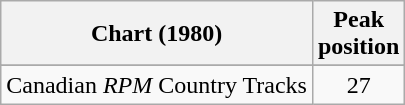<table class="wikitable sortable">
<tr>
<th align="left">Chart (1980)</th>
<th align="center">Peak<br>position</th>
</tr>
<tr>
</tr>
<tr>
<td align="left">Canadian <em>RPM</em> Country Tracks</td>
<td align="center">27</td>
</tr>
</table>
